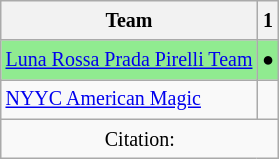<table class="wikitable" style="font-size:10pt;line-height:1.5;text-align: center;">
<tr>
<th>Team</th>
<th>1</th>
</tr>
<tr>
<td align=left bgcolor="#90EB90"> <a href='#'>Luna Rossa Prada Pirelli Team</a></td>
<td bgcolor="#90EB90">●</td>
</tr>
<tr>
<td align=left> <a href='#'>NYYC American Magic</a></td>
<td></td>
</tr>
<tr>
<td colspan="3" align=center>Citation:</td>
</tr>
</table>
